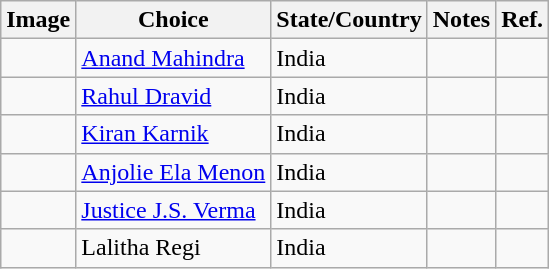<table class="wikitable">
<tr>
<th>Image</th>
<th>Choice</th>
<th>State/Country</th>
<th>Notes</th>
<th>Ref.</th>
</tr>
<tr>
<td></td>
<td><a href='#'>Anand Mahindra</a></td>
<td>India</td>
<td></td>
<td></td>
</tr>
<tr>
<td></td>
<td><a href='#'>Rahul Dravid</a></td>
<td>India</td>
<td></td>
<td></td>
</tr>
<tr>
<td></td>
<td><a href='#'>Kiran Karnik</a></td>
<td>India</td>
<td></td>
<td></td>
</tr>
<tr>
<td></td>
<td><a href='#'>Anjolie Ela Menon</a></td>
<td>India</td>
<td></td>
<td></td>
</tr>
<tr>
<td></td>
<td><a href='#'>Justice J.S. Verma</a></td>
<td>India</td>
<td></td>
<td></td>
</tr>
<tr>
<td></td>
<td>Lalitha Regi</td>
<td>India</td>
<td></td>
<td></td>
</tr>
</table>
